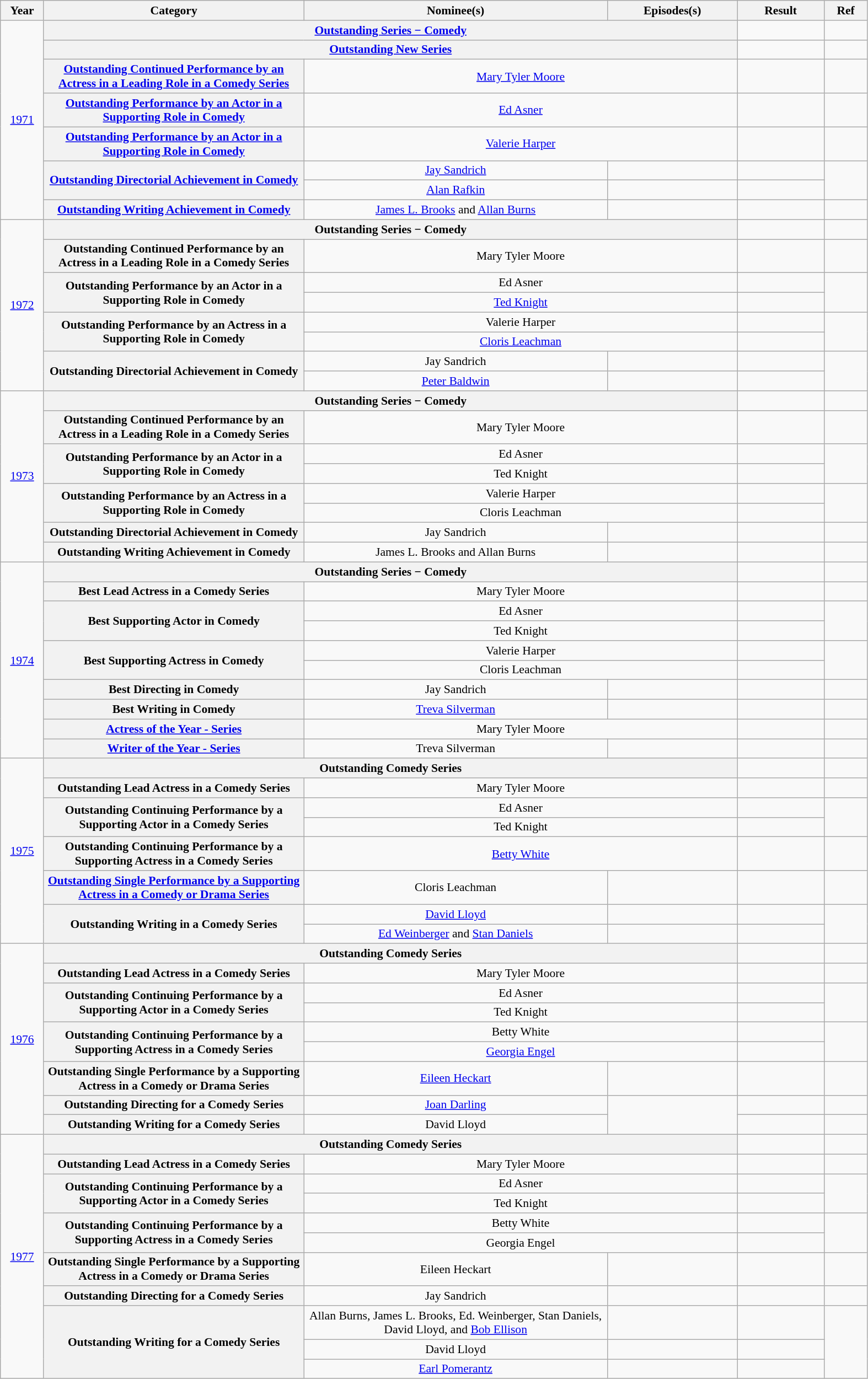<table class="wikitable plainrowheaders" style="font-size: 90%; text-align:center" width=83%>
<tr>
<th scope="col" width="5%">Year</th>
<th scope="col" width="30%">Category</th>
<th scope="col" width="35%">Nominee(s)</th>
<th scope="col" width="15%">Episodes(s)</th>
<th scope="col" width="10%">Result</th>
<th scope="col" width="5%">Ref</th>
</tr>
<tr>
<td rowspan="8"><a href='#'>1971</a></td>
<th scope="row" style="text-align:center" colspan="3"><a href='#'>Outstanding Series − Comedy</a></th>
<td></td>
<td></td>
</tr>
<tr>
<th scope="row" style="text-align:center" colspan="3"><a href='#'>Outstanding New Series</a></th>
<td></td>
<td></td>
</tr>
<tr>
<th scope="row" style="text-align:center"><a href='#'>Outstanding Continued Performance
by an Actress in a Leading Role in a Comedy Series</a></th>
<td colspan="2"><a href='#'>Mary Tyler Moore</a> </td>
<td></td>
<td></td>
</tr>
<tr>
<th scope="row" style="text-align:center"><a href='#'>Outstanding Performance by an Actor in a Supporting Role in Comedy</a></th>
<td colspan="2"><a href='#'>Ed Asner</a> </td>
<td></td>
<td></td>
</tr>
<tr>
<th scope="row" style="text-align:center"><a href='#'>Outstanding Performance by an Actor in a Supporting Role in Comedy</a></th>
<td colspan="2"><a href='#'>Valerie Harper</a> </td>
<td></td>
<td></td>
</tr>
<tr>
<th scope="row" style="text-align:center" rowspan="2"><a href='#'>Outstanding Directorial Achievement in Comedy</a></th>
<td><a href='#'>Jay Sandrich</a></td>
<td></td>
<td></td>
<td rowspan="2"></td>
</tr>
<tr>
<td><a href='#'>Alan Rafkin</a></td>
<td></td>
<td></td>
</tr>
<tr>
<th scope="row" style="text-align:center"><a href='#'>Outstanding Writing Achievement in Comedy</a></th>
<td><a href='#'>James L. Brooks</a> and <a href='#'>Allan Burns</a></td>
<td></td>
<td></td>
<td></td>
</tr>
<tr>
<td rowspan="8"><a href='#'>1972</a></td>
<th scope="row" style="text-align:center" colspan="3">Outstanding Series − Comedy</th>
<td></td>
<td></td>
</tr>
<tr>
<th scope="row" style="text-align:center">Outstanding Continued Performance by an Actress in a Leading Role in a Comedy Series</th>
<td colspan="2">Mary Tyler Moore </td>
<td></td>
<td></td>
</tr>
<tr>
<th scope="row" style="text-align:center" rowspan="2">Outstanding Performance by an Actor in a Supporting Role in Comedy</th>
<td colspan="2">Ed Asner </td>
<td></td>
<td rowspan="2"></td>
</tr>
<tr>
<td colspan="2"><a href='#'>Ted Knight</a> </td>
<td></td>
</tr>
<tr>
<th scope="row" style="text-align:center" rowspan="2">Outstanding Performance by an Actress in a Supporting Role in Comedy</th>
<td colspan="2">Valerie Harper </td>
<td></td>
<td rowspan="2"></td>
</tr>
<tr>
<td colspan="2"><a href='#'>Cloris Leachman</a> </td>
<td></td>
</tr>
<tr>
<th scope="row" style="text-align:center" rowspan="2">Outstanding Directorial Achievement in Comedy</th>
<td>Jay Sandrich</td>
<td></td>
<td></td>
<td rowspan="2"></td>
</tr>
<tr>
<td><a href='#'>Peter Baldwin</a></td>
<td></td>
<td></td>
</tr>
<tr>
<td rowspan="8"><a href='#'>1973</a></td>
<th scope="row" style="text-align:center" colspan="3">Outstanding Series − Comedy</th>
<td></td>
<td></td>
</tr>
<tr>
<th scope="row" style="text-align:center">Outstanding Continued Performance by an Actress in a Leading Role in a Comedy Series</th>
<td colspan="2">Mary Tyler Moore </td>
<td></td>
<td></td>
</tr>
<tr>
<th scope="row" style="text-align:center" rowspan="2">Outstanding Performance by an Actor in a Supporting Role in Comedy</th>
<td colspan="2">Ed Asner </td>
<td></td>
<td rowspan="2"></td>
</tr>
<tr>
<td colspan="2">Ted Knight </td>
<td></td>
</tr>
<tr>
<th scope="row" style="text-align:center" rowspan="2">Outstanding Performance by an Actress in a Supporting Role in Comedy</th>
<td colspan="2">Valerie Harper </td>
<td></td>
<td rowspan="2"></td>
</tr>
<tr>
<td colspan="2">Cloris Leachman </td>
<td></td>
</tr>
<tr>
<th scope="row" style="text-align:center">Outstanding Directorial Achievement in Comedy</th>
<td>Jay Sandrich</td>
<td></td>
<td></td>
<td></td>
</tr>
<tr>
<th scope="row" style="text-align:center">Outstanding Writing Achievement in Comedy</th>
<td>James L. Brooks and Allan Burns</td>
<td></td>
<td></td>
<td></td>
</tr>
<tr>
<td rowspan="10"><a href='#'>1974</a></td>
<th scope="row" style="text-align:center" colspan="3">Outstanding Series − Comedy</th>
<td></td>
<td></td>
</tr>
<tr>
<th scope="row" style="text-align:center">Best Lead Actress in a Comedy Series</th>
<td colspan="2">Mary Tyler Moore </td>
<td></td>
<td></td>
</tr>
<tr>
<th scope="row" style="text-align:center" rowspan="2">Best Supporting Actor in Comedy</th>
<td colspan="2">Ed Asner </td>
<td></td>
<td rowspan="2"></td>
</tr>
<tr>
<td colspan="2">Ted Knight </td>
<td></td>
</tr>
<tr>
<th scope="row" style="text-align:center" rowspan="2">Best Supporting Actress in Comedy</th>
<td colspan="2">Valerie Harper </td>
<td></td>
<td rowspan="2"></td>
</tr>
<tr>
<td colspan="2">Cloris Leachman </td>
<td></td>
</tr>
<tr>
<th scope="row" style="text-align:center">Best Directing in Comedy</th>
<td>Jay Sandrich</td>
<td></td>
<td></td>
<td></td>
</tr>
<tr>
<th scope="row" style="text-align:center">Best Writing in Comedy</th>
<td><a href='#'>Treva Silverman</a></td>
<td></td>
<td></td>
<td></td>
</tr>
<tr>
<th scope="row" style="text-align:center"><a href='#'>Actress of the Year - Series</a></th>
<td colspan="2">Mary Tyler Moore </td>
<td></td>
<td></td>
</tr>
<tr>
<th scope="row" style="text-align:center"><a href='#'>Writer of the Year - Series</a></th>
<td>Treva Silverman</td>
<td></td>
<td></td>
<td></td>
</tr>
<tr>
<td rowspan="8"><a href='#'>1975</a></td>
<th scope="row" style="text-align:center" colspan="3">Outstanding Comedy Series</th>
<td></td>
<td></td>
</tr>
<tr>
<th scope="row" style="text-align:center">Outstanding Lead Actress in a Comedy Series</th>
<td colspan="2">Mary Tyler Moore </td>
<td></td>
<td></td>
</tr>
<tr>
<th scope="row" style="text-align:center" rowspan="2">Outstanding Continuing Performance by a Supporting Actor in a Comedy Series</th>
<td colspan="2">Ed Asner </td>
<td></td>
<td rowspan="2"></td>
</tr>
<tr>
<td colspan="2">Ted Knight </td>
<td></td>
</tr>
<tr>
<th scope="row" style="text-align:center">Outstanding Continuing Performance by a Supporting Actress in a Comedy Series</th>
<td colspan="2"><a href='#'>Betty White</a> </td>
<td></td>
<td></td>
</tr>
<tr>
<th scope="row" style="text-align:center"><a href='#'>Outstanding Single Performance by a Supporting Actress in a Comedy or Drama Series</a></th>
<td>Cloris Leachman </td>
<td></td>
<td></td>
<td></td>
</tr>
<tr>
<th scope="row" style="text-align:center" rowspan="2">Outstanding Writing in a Comedy Series</th>
<td><a href='#'>David Lloyd</a></td>
<td></td>
<td></td>
<td rowspan="2"></td>
</tr>
<tr>
<td><a href='#'>Ed Weinberger</a> and <a href='#'>Stan Daniels</a></td>
<td></td>
<td></td>
</tr>
<tr>
<td rowspan="9"><a href='#'>1976</a></td>
<th scope="row" style="text-align:center" colspan="3">Outstanding Comedy Series</th>
<td></td>
<td></td>
</tr>
<tr>
<th scope="row" style="text-align:center">Outstanding Lead Actress in a Comedy Series</th>
<td colspan="2">Mary Tyler Moore </td>
<td></td>
<td></td>
</tr>
<tr>
<th scope="row" style="text-align:center" rowspan="2">Outstanding Continuing Performance by a Supporting Actor in a Comedy Series</th>
<td colspan="2">Ed Asner </td>
<td></td>
<td rowspan="2"></td>
</tr>
<tr>
<td colspan="2">Ted Knight </td>
<td></td>
</tr>
<tr>
<th scope="row" style="text-align:center" rowspan="2">Outstanding Continuing Performance by a Supporting Actress in a Comedy Series</th>
<td colspan="2">Betty White </td>
<td></td>
<td rowspan="2"></td>
</tr>
<tr>
<td colspan="2"><a href='#'>Georgia Engel</a> </td>
<td></td>
</tr>
<tr>
<th scope="row" style="text-align:center">Outstanding Single Performance by a Supporting Actress in a Comedy or Drama Series</th>
<td><a href='#'>Eileen Heckart</a> </td>
<td></td>
<td></td>
<td></td>
</tr>
<tr>
<th scope="row" style="text-align:center">Outstanding Directing for a Comedy Series</th>
<td><a href='#'>Joan Darling</a></td>
<td rowspan="2"></td>
<td></td>
<td></td>
</tr>
<tr>
<th scope="row" style="text-align:center">Outstanding Writing for a Comedy Series</th>
<td>David Lloyd</td>
<td></td>
<td></td>
</tr>
<tr>
<td rowspan="11"><a href='#'>1977</a></td>
<th scope="row" style="text-align:center" colspan="3">Outstanding Comedy Series</th>
<td></td>
<td></td>
</tr>
<tr>
<th scope="row" style="text-align:center">Outstanding Lead Actress in a Comedy Series</th>
<td colspan="2">Mary Tyler Moore </td>
<td></td>
<td></td>
</tr>
<tr>
<th scope="row" style="text-align:center" rowspan="2">Outstanding Continuing Performance by a Supporting Actor in a Comedy Series</th>
<td colspan="2">Ed Asner </td>
<td></td>
<td rowspan="2"></td>
</tr>
<tr>
<td colspan="2">Ted Knight </td>
<td></td>
</tr>
<tr>
<th scope="row" style="text-align:center" rowspan="2">Outstanding Continuing Performance by a Supporting Actress in a Comedy Series</th>
<td colspan="2">Betty White </td>
<td></td>
<td rowspan="2"></td>
</tr>
<tr>
<td colspan="2">Georgia Engel </td>
<td></td>
</tr>
<tr>
<th scope="row" style="text-align:center">Outstanding Single Performance by a Supporting Actress in a Comedy or Drama Series</th>
<td>Eileen Heckart </td>
<td></td>
<td></td>
<td></td>
</tr>
<tr>
<th scope="row" style="text-align:center">Outstanding Directing for a Comedy Series</th>
<td>Jay Sandrich</td>
<td></td>
<td></td>
<td></td>
</tr>
<tr>
<th scope="row" style="text-align:center" rowspan="3">Outstanding Writing for a Comedy Series</th>
<td>Allan Burns, James L. Brooks, Ed. Weinberger, Stan Daniels, David Lloyd, and <a href='#'>Bob Ellison</a></td>
<td></td>
<td></td>
<td rowspan="3"></td>
</tr>
<tr>
<td>David Lloyd</td>
<td></td>
<td></td>
</tr>
<tr>
<td><a href='#'>Earl Pomerantz</a></td>
<td></td>
<td></td>
</tr>
</table>
